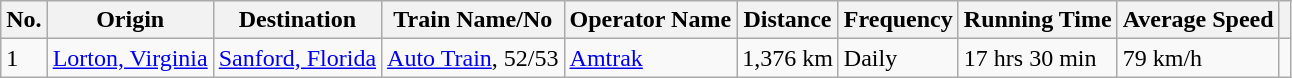<table class="wikitable sortable" width= align=>
<tr>
<th>No.</th>
<th>Origin</th>
<th>Destination</th>
<th>Train Name/No</th>
<th>Operator Name</th>
<th>Distance</th>
<th>Frequency</th>
<th>Running Time</th>
<th>Average Speed</th>
<th></th>
</tr>
<tr>
<td>1</td>
<td><a href='#'>Lorton, Virginia</a></td>
<td><a href='#'>Sanford, Florida</a></td>
<td><a href='#'>Auto Train</a>, 52/53</td>
<td><a href='#'>Amtrak</a></td>
<td>1,376 km</td>
<td>Daily</td>
<td>17 hrs 30 min</td>
<td>79 km/h</td>
<td></td>
</tr>
</table>
